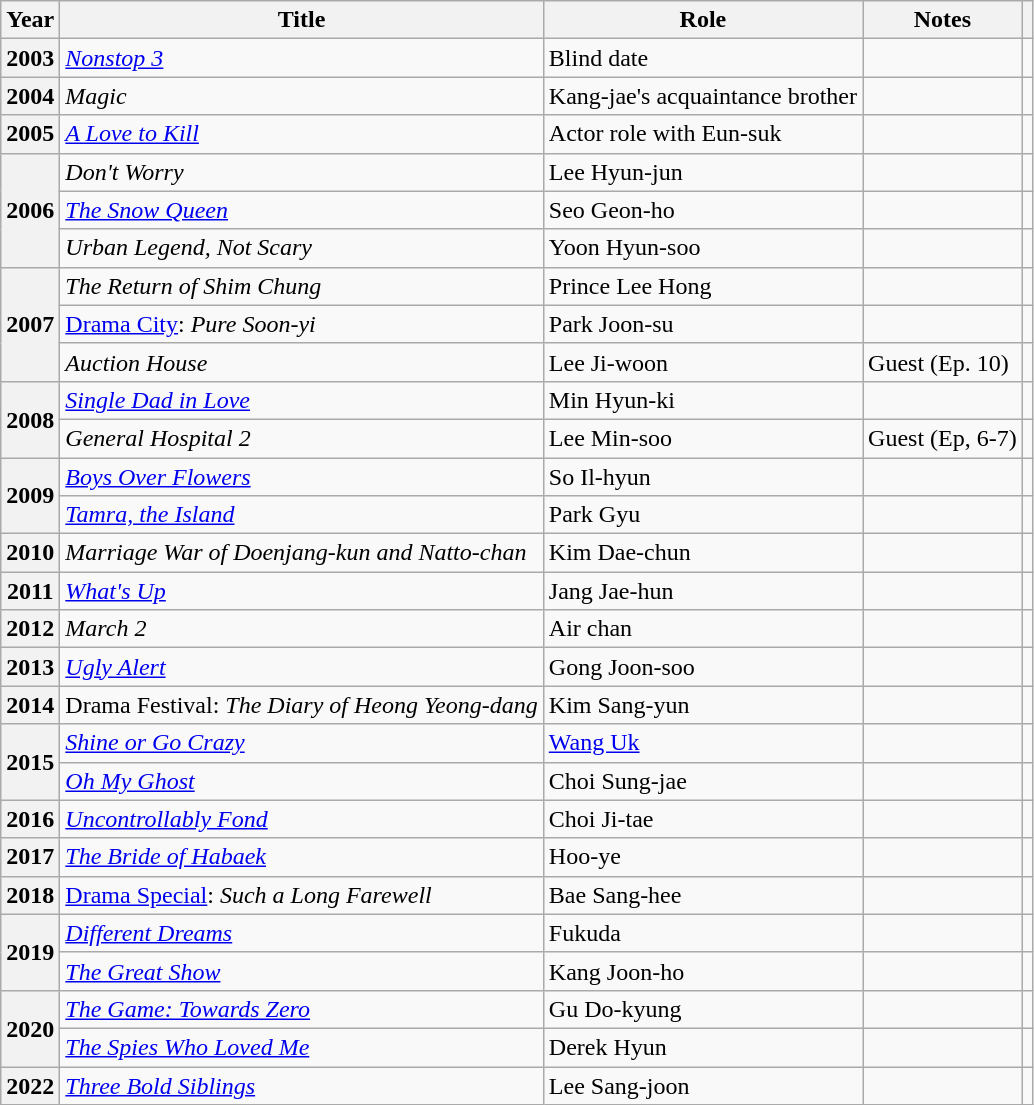<table class="wikitable plainrowheaders sortable">
<tr>
<th scope="col">Year</th>
<th scope="col">Title</th>
<th scope="col">Role</th>
<th scope="col">Notes</th>
<th scope="col" class="unsortable"></th>
</tr>
<tr>
<th scope="row">2003</th>
<td><em><a href='#'>Nonstop 3</a></em></td>
<td>Blind date</td>
<td></td>
<td style="text-align:center"></td>
</tr>
<tr>
<th scope="row">2004</th>
<td><em>Magic</em></td>
<td>Kang-jae's acquaintance brother</td>
<td></td>
<td style="text-align:center"></td>
</tr>
<tr>
<th scope="row">2005</th>
<td><em><a href='#'>A Love to Kill</a></em></td>
<td>Actor role with Eun-suk</td>
<td></td>
<td style="text-align:center"></td>
</tr>
<tr>
<th scope="row" rowspan="3">2006</th>
<td><em>Don't Worry</em></td>
<td>Lee Hyun-jun</td>
<td></td>
<td style="text-align:center"></td>
</tr>
<tr>
<td><em><a href='#'>The Snow Queen</a></em></td>
<td>Seo Geon-ho</td>
<td></td>
<td style="text-align:center"></td>
</tr>
<tr>
<td><em>Urban Legend, Not Scary</em></td>
<td>Yoon Hyun-soo</td>
<td></td>
<td style="text-align:center"></td>
</tr>
<tr>
<th scope="row" rowspan="3">2007</th>
<td><em>The Return of Shim Chung</em></td>
<td>Prince Lee Hong</td>
<td></td>
<td style="text-align:center"></td>
</tr>
<tr>
<td><a href='#'>Drama City</a>: <em>Pure Soon-yi</em></td>
<td>Park Joon-su</td>
<td></td>
<td style="text-align:center"></td>
</tr>
<tr>
<td><em>Auction House</em></td>
<td>Lee Ji-woon</td>
<td>Guest (Ep. 10)</td>
<td style="text-align:center"></td>
</tr>
<tr>
<th scope="row" rowspan="2">2008</th>
<td><em><a href='#'>Single Dad in Love</a></em></td>
<td>Min Hyun-ki</td>
<td></td>
<td style="text-align:center"></td>
</tr>
<tr>
<td><em>General Hospital 2</em></td>
<td>Lee Min-soo</td>
<td>Guest (Ep, 6-7)</td>
<td style="text-align:center"></td>
</tr>
<tr>
<th scope="row" rowspan="2">2009</th>
<td><em><a href='#'>Boys Over Flowers</a></em></td>
<td>So Il-hyun</td>
<td></td>
<td style="text-align:center"></td>
</tr>
<tr>
<td><em><a href='#'>Tamra, the Island</a></em></td>
<td>Park Gyu</td>
<td></td>
<td style="text-align:center"></td>
</tr>
<tr>
<th scope="row">2010</th>
<td><em>Marriage War of Doenjang-kun and Natto-chan</em></td>
<td>Kim Dae-chun</td>
<td></td>
<td style="text-align:center"></td>
</tr>
<tr>
<th scope="row">2011</th>
<td><em><a href='#'>What's Up</a></em></td>
<td>Jang Jae-hun</td>
<td></td>
<td style="text-align:center"></td>
</tr>
<tr>
<th scope="row">2012</th>
<td><em>March 2</em></td>
<td>Air chan</td>
<td></td>
<td style="text-align:center"></td>
</tr>
<tr>
<th scope="row">2013</th>
<td><em><a href='#'>Ugly Alert</a></em></td>
<td>Gong Joon-soo</td>
<td></td>
<td style="text-align:center"></td>
</tr>
<tr>
<th scope="row">2014</th>
<td>Drama Festival: <em>The Diary of Heong Yeong-dang</em></td>
<td>Kim Sang-yun</td>
<td></td>
<td style="text-align:center"></td>
</tr>
<tr>
<th scope="row" rowspan="2">2015</th>
<td><em><a href='#'>Shine or Go Crazy</a></em></td>
<td><a href='#'>Wang Uk</a></td>
<td></td>
<td style="text-align:center"></td>
</tr>
<tr>
<td><em><a href='#'>Oh My Ghost</a></em></td>
<td>Choi Sung-jae</td>
<td></td>
<td style="text-align:center"></td>
</tr>
<tr>
<th scope="row">2016</th>
<td><em><a href='#'>Uncontrollably Fond</a></em></td>
<td>Choi Ji-tae</td>
<td></td>
<td style="text-align:center"></td>
</tr>
<tr>
<th scope="row">2017</th>
<td><em><a href='#'>The Bride of Habaek</a></em></td>
<td>Hoo-ye</td>
<td></td>
<td style="text-align:center"></td>
</tr>
<tr>
<th scope="row">2018</th>
<td><a href='#'>Drama Special</a>: <em>Such a Long Farewell</em></td>
<td>Bae Sang-hee</td>
<td></td>
<td style="text-align:center"></td>
</tr>
<tr>
<th scope="row" rowspan="2">2019</th>
<td><em><a href='#'>Different Dreams</a></em></td>
<td>Fukuda</td>
<td></td>
<td style="text-align:center"></td>
</tr>
<tr>
<td><em><a href='#'>The Great Show</a></em></td>
<td>Kang Joon-ho</td>
<td></td>
<td style="text-align:center"></td>
</tr>
<tr>
<th scope="row" rowspan="2">2020</th>
<td><em><a href='#'>The Game: Towards Zero</a></em></td>
<td>Gu Do-kyung</td>
<td></td>
<td style="text-align:center"></td>
</tr>
<tr>
<td><em><a href='#'>The Spies Who Loved Me</a></em></td>
<td>Derek Hyun</td>
<td></td>
<td style="text-align:center"></td>
</tr>
<tr>
<th scope="row">2022</th>
<td><em><a href='#'>Three Bold Siblings</a></em></td>
<td>Lee Sang-joon</td>
<td></td>
<td style="text-align:center"></td>
</tr>
</table>
